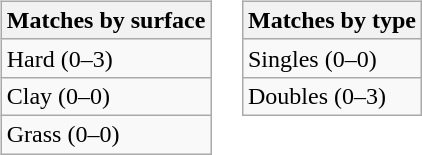<table>
<tr valign=top>
<td><br><table class=wikitable>
<tr>
<th>Matches by surface</th>
</tr>
<tr>
<td>Hard (0–3)</td>
</tr>
<tr>
<td>Clay (0–0)</td>
</tr>
<tr>
<td>Grass (0–0)</td>
</tr>
</table>
</td>
<td><br><table class=wikitable>
<tr>
<th>Matches by type</th>
</tr>
<tr>
<td>Singles (0–0)</td>
</tr>
<tr>
<td>Doubles (0–3)</td>
</tr>
</table>
</td>
</tr>
</table>
